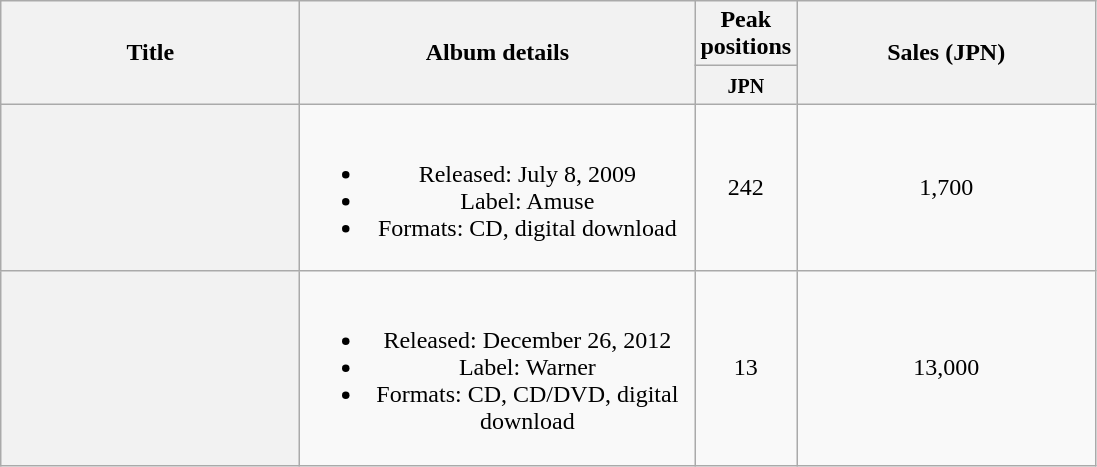<table class="wikitable plainrowheaders" style="text-align:center;">
<tr>
<th style="width:12em;" rowspan="2">Title</th>
<th style="width:16em;" rowspan="2">Album details</th>
<th colspan="1">Peak positions</th>
<th style="width:12em;" rowspan="2">Sales (JPN)</th>
</tr>
<tr>
<th style="width:2.5em;"><small>JPN</small><br></th>
</tr>
<tr>
<th scope="row"></th>
<td><br><ul><li>Released: July 8, 2009</li><li>Label: Amuse</li><li>Formats: CD, digital download</li></ul></td>
<td>242</td>
<td>1,700</td>
</tr>
<tr>
<th scope="row"></th>
<td><br><ul><li>Released: December 26, 2012</li><li>Label: Warner</li><li>Formats: CD, CD/DVD, digital download</li></ul></td>
<td>13</td>
<td>13,000</td>
</tr>
</table>
